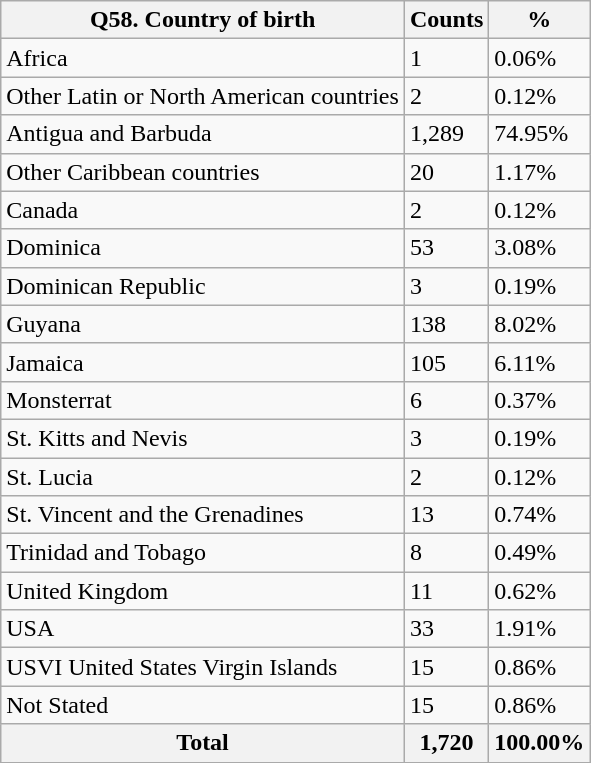<table class="wikitable sortable">
<tr>
<th>Q58. Country of birth</th>
<th>Counts</th>
<th>%</th>
</tr>
<tr>
<td>Africa</td>
<td>1</td>
<td>0.06%</td>
</tr>
<tr>
<td>Other Latin or North American countries</td>
<td>2</td>
<td>0.12%</td>
</tr>
<tr>
<td>Antigua and Barbuda</td>
<td>1,289</td>
<td>74.95%</td>
</tr>
<tr>
<td>Other Caribbean countries</td>
<td>20</td>
<td>1.17%</td>
</tr>
<tr>
<td>Canada</td>
<td>2</td>
<td>0.12%</td>
</tr>
<tr>
<td>Dominica</td>
<td>53</td>
<td>3.08%</td>
</tr>
<tr>
<td>Dominican Republic</td>
<td>3</td>
<td>0.19%</td>
</tr>
<tr>
<td>Guyana</td>
<td>138</td>
<td>8.02%</td>
</tr>
<tr>
<td>Jamaica</td>
<td>105</td>
<td>6.11%</td>
</tr>
<tr>
<td>Monsterrat</td>
<td>6</td>
<td>0.37%</td>
</tr>
<tr>
<td>St. Kitts and Nevis</td>
<td>3</td>
<td>0.19%</td>
</tr>
<tr>
<td>St. Lucia</td>
<td>2</td>
<td>0.12%</td>
</tr>
<tr>
<td>St. Vincent and the Grenadines</td>
<td>13</td>
<td>0.74%</td>
</tr>
<tr>
<td>Trinidad and Tobago</td>
<td>8</td>
<td>0.49%</td>
</tr>
<tr>
<td>United Kingdom</td>
<td>11</td>
<td>0.62%</td>
</tr>
<tr>
<td>USA</td>
<td>33</td>
<td>1.91%</td>
</tr>
<tr>
<td>USVI United States Virgin Islands</td>
<td>15</td>
<td>0.86%</td>
</tr>
<tr>
<td>Not Stated</td>
<td>15</td>
<td>0.86%</td>
</tr>
<tr>
<th>Total</th>
<th>1,720</th>
<th>100.00%</th>
</tr>
</table>
